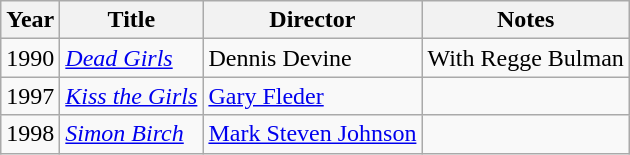<table class="wikitable">
<tr>
<th>Year</th>
<th>Title</th>
<th>Director</th>
<th>Notes</th>
</tr>
<tr>
<td>1990</td>
<td><em><a href='#'>Dead Girls</a></em></td>
<td>Dennis Devine</td>
<td>With Regge Bulman</td>
</tr>
<tr>
<td>1997</td>
<td><em><a href='#'>Kiss the Girls</a></em></td>
<td><a href='#'>Gary Fleder</a></td>
<td></td>
</tr>
<tr>
<td>1998</td>
<td><em><a href='#'>Simon Birch</a></em></td>
<td><a href='#'>Mark Steven Johnson</a></td>
<td></td>
</tr>
</table>
